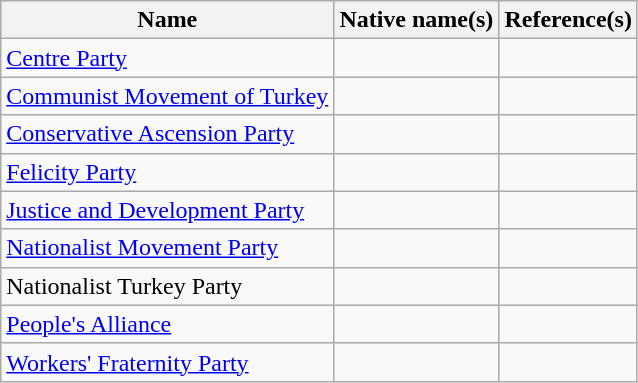<table class="wikitable">
<tr>
<th>Name</th>
<th>Native name(s)</th>
<th>Reference(s)</th>
</tr>
<tr>
<td><a href='#'>Centre Party</a></td>
<td></td>
<td></td>
</tr>
<tr>
<td><a href='#'>Communist Movement of Turkey</a></td>
<td></td>
<td></td>
</tr>
<tr>
<td><a href='#'>Conservative Ascension Party</a></td>
<td></td>
<td></td>
</tr>
<tr>
<td><a href='#'>Felicity Party</a></td>
<td></td>
<td></td>
</tr>
<tr>
<td><a href='#'>Justice and Development Party</a></td>
<td></td>
<td></td>
</tr>
<tr>
<td><a href='#'>Nationalist Movement Party</a></td>
<td></td>
<td></td>
</tr>
<tr>
<td>Nationalist Turkey Party</td>
<td></td>
<td></td>
</tr>
<tr>
<td><a href='#'>People's Alliance</a></td>
<td></td>
<td></td>
</tr>
<tr>
<td><a href='#'>Workers' Fraternity Party</a></td>
<td></td>
<td></td>
</tr>
</table>
